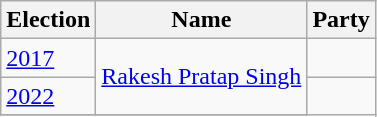<table class="wikitable sortable">
<tr>
<th>Election</th>
<th>Name</th>
<th colspan=2>Party</th>
</tr>
<tr>
<td><a href='#'>2017</a></td>
<td rowspan=2><a href='#'>Rakesh Pratap Singh</a></td>
<td></td>
</tr>
<tr>
<td><a href='#'>2022</a></td>
</tr>
<tr>
</tr>
</table>
